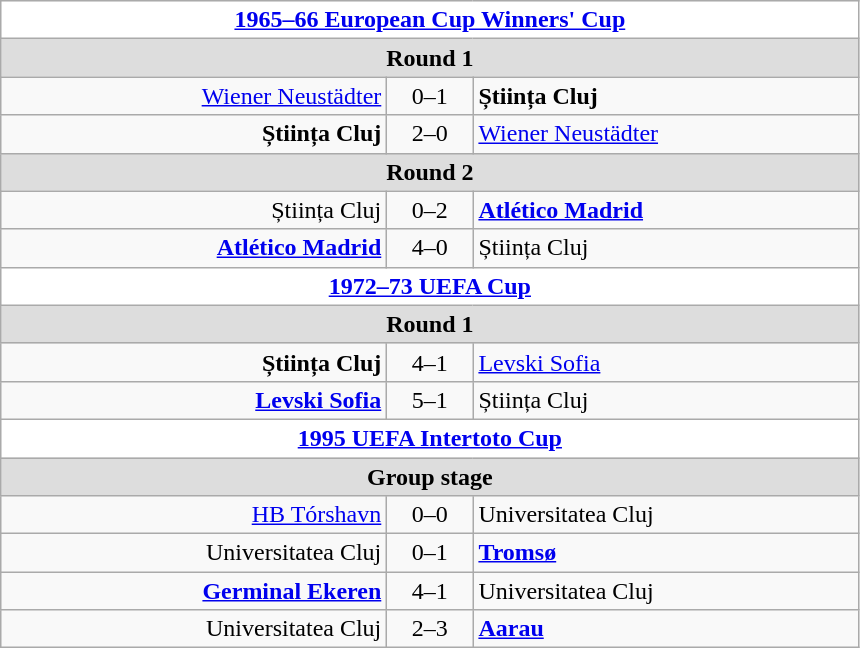<table class="wikitable mw-collapsible mw-collapsed">
<tr>
<td colspan=3 align="center" bgcolor="white"><span><strong><a href='#'>1965–66 European Cup Winners' Cup</a></strong></span></td>
</tr>
<tr>
<td colspan="3" bgcolor="#dddddd " align="center"><strong>Round 1</strong></td>
</tr>
<tr>
<td width="250" align="right"><a href='#'>Wiener Neustädter</a> </td>
<td width="50" align="center">0–1</td>
<td width="250"> <strong>Știința Cluj</strong></td>
</tr>
<tr>
<td align="right"><strong>Știința Cluj</strong> </td>
<td align="center">2–0</td>
<td> <a href='#'>Wiener Neustädter</a></td>
</tr>
<tr>
<td colspan="3" bgcolor="#dddddd " align="center"><strong>Round 2</strong></td>
</tr>
<tr>
<td align="right">Știința Cluj </td>
<td align="center">0–2</td>
<td> <strong><a href='#'>Atlético Madrid</a></strong></td>
</tr>
<tr>
<td width="250" align="right"><strong><a href='#'>Atlético Madrid</a></strong> </td>
<td width="50" align="center">4–0</td>
<td width="250"> Știința Cluj</td>
</tr>
<tr>
<td colspan=3 align="center" bgcolor="white"><span><strong><a href='#'>1972–73 UEFA Cup</a></strong></span></td>
</tr>
<tr>
<td colspan="3" bgcolor="#dddddd " align="center"><strong>Round 1</strong></td>
</tr>
<tr>
<td align="right"><strong>Știința Cluj</strong> </td>
<td align="center">4–1</td>
<td> <a href='#'>Levski Sofia</a></td>
</tr>
<tr>
<td width="250" align="right"><strong><a href='#'>Levski Sofia</a></strong> </td>
<td width="50" align="center">5–1</td>
<td width="250"> Știința Cluj</td>
</tr>
<tr>
<td colspan=3 align="center" bgcolor="white"><span><strong><a href='#'>1995 UEFA Intertoto Cup</a></strong></span></td>
</tr>
<tr>
<td colspan="3" bgcolor="#dddddd " align="center"><strong>Group stage</strong></td>
</tr>
<tr>
<td width="250" align="right"><a href='#'>HB Tórshavn</a> </td>
<td width="50" align="center">0–0</td>
<td width="250">Universitatea Cluj </td>
</tr>
<tr>
<td align="right">Universitatea Cluj </td>
<td align="center">0–1</td>
<td> <strong><a href='#'>Tromsø</a></strong></td>
</tr>
<tr>
<td width="250" align="right"><strong><a href='#'>Germinal Ekeren</a></strong> </td>
<td width="50" align="center">4–1</td>
<td width="250">Universitatea Cluj </td>
</tr>
<tr>
<td align="right">Universitatea Cluj </td>
<td align="center">2–3</td>
<td> <strong><a href='#'>Aarau</a></strong></td>
</tr>
</table>
